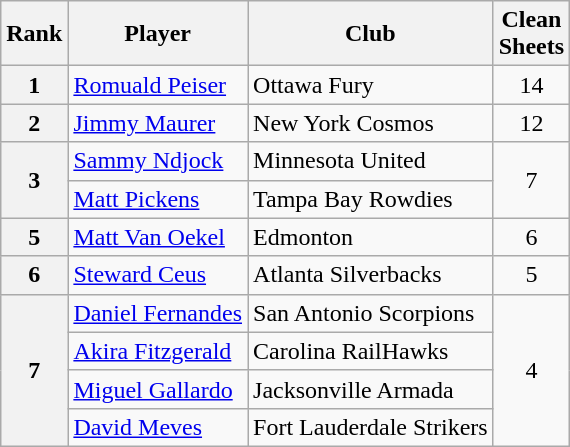<table class="wikitable" style="text-align:center">
<tr>
<th>Rank</th>
<th>Player</th>
<th>Club</th>
<th>Clean<br>Sheets</th>
</tr>
<tr>
<th>1</th>
<td align="left"> <a href='#'>Romuald Peiser</a></td>
<td align="left">Ottawa Fury</td>
<td>14</td>
</tr>
<tr>
<th>2</th>
<td align="left"> <a href='#'>Jimmy Maurer</a></td>
<td align="left">New York Cosmos</td>
<td>12</td>
</tr>
<tr>
<th rowspan="2">3</th>
<td align="left"> <a href='#'>Sammy Ndjock</a></td>
<td align="left">Minnesota United</td>
<td rowspan="2">7</td>
</tr>
<tr>
<td align="left"> <a href='#'>Matt Pickens</a></td>
<td align="left">Tampa Bay Rowdies</td>
</tr>
<tr>
<th>5</th>
<td align="left"> <a href='#'>Matt Van Oekel</a></td>
<td align="left">Edmonton</td>
<td>6</td>
</tr>
<tr>
<th>6</th>
<td align="left"> <a href='#'>Steward Ceus</a></td>
<td align="left">Atlanta Silverbacks</td>
<td>5</td>
</tr>
<tr>
<th rowspan="4">7</th>
<td align="left"> <a href='#'>Daniel Fernandes</a></td>
<td align="left">San Antonio Scorpions</td>
<td rowspan="4">4</td>
</tr>
<tr>
<td align="left"> <a href='#'>Akira Fitzgerald</a></td>
<td align="left">Carolina RailHawks</td>
</tr>
<tr>
<td align="left"> <a href='#'>Miguel Gallardo</a></td>
<td align="left">Jacksonville Armada</td>
</tr>
<tr>
<td align="left"> <a href='#'>David Meves</a></td>
<td align="left">Fort Lauderdale Strikers</td>
</tr>
</table>
